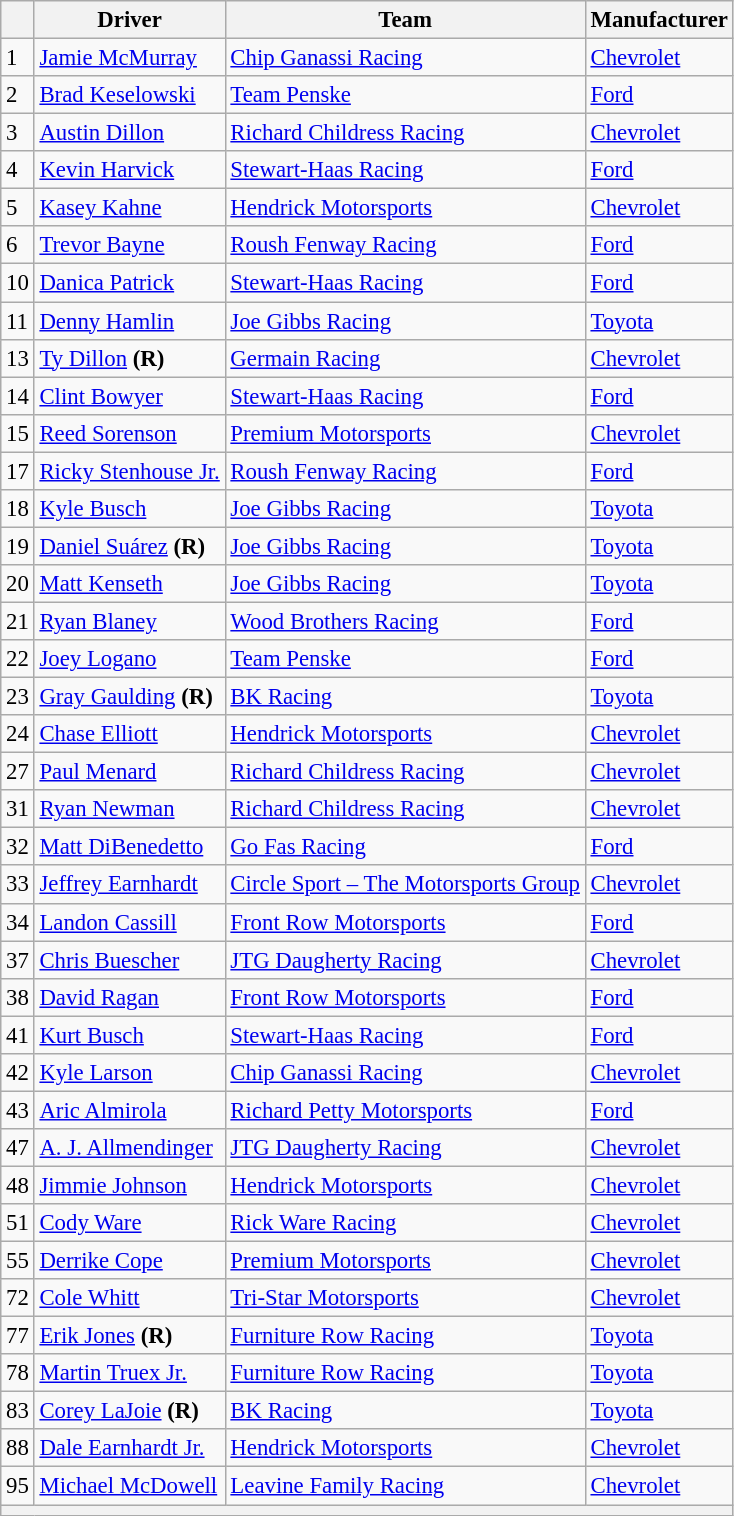<table class="wikitable" style="font-size:95%">
<tr>
<th></th>
<th>Driver</th>
<th>Team</th>
<th>Manufacturer</th>
</tr>
<tr>
<td>1</td>
<td><a href='#'>Jamie McMurray</a></td>
<td><a href='#'>Chip Ganassi Racing</a></td>
<td><a href='#'>Chevrolet</a></td>
</tr>
<tr>
<td>2</td>
<td><a href='#'>Brad Keselowski</a></td>
<td><a href='#'>Team Penske</a></td>
<td><a href='#'>Ford</a></td>
</tr>
<tr>
<td>3</td>
<td><a href='#'>Austin Dillon</a></td>
<td><a href='#'>Richard Childress Racing</a></td>
<td><a href='#'>Chevrolet</a></td>
</tr>
<tr>
<td>4</td>
<td><a href='#'>Kevin Harvick</a></td>
<td><a href='#'>Stewart-Haas Racing</a></td>
<td><a href='#'>Ford</a></td>
</tr>
<tr>
<td>5</td>
<td><a href='#'>Kasey Kahne</a></td>
<td><a href='#'>Hendrick Motorsports</a></td>
<td><a href='#'>Chevrolet</a></td>
</tr>
<tr>
<td>6</td>
<td><a href='#'>Trevor Bayne</a></td>
<td><a href='#'>Roush Fenway Racing</a></td>
<td><a href='#'>Ford</a></td>
</tr>
<tr>
<td>10</td>
<td><a href='#'>Danica Patrick</a></td>
<td><a href='#'>Stewart-Haas Racing</a></td>
<td><a href='#'>Ford</a></td>
</tr>
<tr>
<td>11</td>
<td><a href='#'>Denny Hamlin</a></td>
<td><a href='#'>Joe Gibbs Racing</a></td>
<td><a href='#'>Toyota</a></td>
</tr>
<tr>
<td>13</td>
<td><a href='#'>Ty Dillon</a> <strong>(R)</strong></td>
<td><a href='#'>Germain Racing</a></td>
<td><a href='#'>Chevrolet</a></td>
</tr>
<tr>
<td>14</td>
<td><a href='#'>Clint Bowyer</a></td>
<td><a href='#'>Stewart-Haas Racing</a></td>
<td><a href='#'>Ford</a></td>
</tr>
<tr>
<td>15</td>
<td><a href='#'>Reed Sorenson</a></td>
<td><a href='#'>Premium Motorsports</a></td>
<td><a href='#'>Chevrolet</a></td>
</tr>
<tr>
<td>17</td>
<td><a href='#'>Ricky Stenhouse Jr.</a></td>
<td><a href='#'>Roush Fenway Racing</a></td>
<td><a href='#'>Ford</a></td>
</tr>
<tr>
<td>18</td>
<td><a href='#'>Kyle Busch</a></td>
<td><a href='#'>Joe Gibbs Racing</a></td>
<td><a href='#'>Toyota</a></td>
</tr>
<tr>
<td>19</td>
<td><a href='#'>Daniel Suárez</a> <strong>(R)</strong></td>
<td><a href='#'>Joe Gibbs Racing</a></td>
<td><a href='#'>Toyota</a></td>
</tr>
<tr>
<td>20</td>
<td><a href='#'>Matt Kenseth</a></td>
<td><a href='#'>Joe Gibbs Racing</a></td>
<td><a href='#'>Toyota</a></td>
</tr>
<tr>
<td>21</td>
<td><a href='#'>Ryan Blaney</a></td>
<td><a href='#'>Wood Brothers Racing</a></td>
<td><a href='#'>Ford</a></td>
</tr>
<tr>
<td>22</td>
<td><a href='#'>Joey Logano</a></td>
<td><a href='#'>Team Penske</a></td>
<td><a href='#'>Ford</a></td>
</tr>
<tr>
<td>23</td>
<td><a href='#'>Gray Gaulding</a> <strong>(R)</strong></td>
<td><a href='#'>BK Racing</a></td>
<td><a href='#'>Toyota</a></td>
</tr>
<tr>
<td>24</td>
<td><a href='#'>Chase Elliott</a></td>
<td><a href='#'>Hendrick Motorsports</a></td>
<td><a href='#'>Chevrolet</a></td>
</tr>
<tr>
<td>27</td>
<td><a href='#'>Paul Menard</a></td>
<td><a href='#'>Richard Childress Racing</a></td>
<td><a href='#'>Chevrolet</a></td>
</tr>
<tr>
<td>31</td>
<td><a href='#'>Ryan Newman</a></td>
<td><a href='#'>Richard Childress Racing</a></td>
<td><a href='#'>Chevrolet</a></td>
</tr>
<tr>
<td>32</td>
<td><a href='#'>Matt DiBenedetto</a></td>
<td><a href='#'>Go Fas Racing</a></td>
<td><a href='#'>Ford</a></td>
</tr>
<tr>
<td>33</td>
<td><a href='#'>Jeffrey Earnhardt</a></td>
<td><a href='#'>Circle Sport – The Motorsports Group</a></td>
<td><a href='#'>Chevrolet</a></td>
</tr>
<tr>
<td>34</td>
<td><a href='#'>Landon Cassill</a></td>
<td><a href='#'>Front Row Motorsports</a></td>
<td><a href='#'>Ford</a></td>
</tr>
<tr>
<td>37</td>
<td><a href='#'>Chris Buescher</a></td>
<td><a href='#'>JTG Daugherty Racing</a></td>
<td><a href='#'>Chevrolet</a></td>
</tr>
<tr>
<td>38</td>
<td><a href='#'>David Ragan</a></td>
<td><a href='#'>Front Row Motorsports</a></td>
<td><a href='#'>Ford</a></td>
</tr>
<tr>
<td>41</td>
<td><a href='#'>Kurt Busch</a></td>
<td><a href='#'>Stewart-Haas Racing</a></td>
<td><a href='#'>Ford</a></td>
</tr>
<tr>
<td>42</td>
<td><a href='#'>Kyle Larson</a></td>
<td><a href='#'>Chip Ganassi Racing</a></td>
<td><a href='#'>Chevrolet</a></td>
</tr>
<tr>
<td>43</td>
<td><a href='#'>Aric Almirola</a></td>
<td><a href='#'>Richard Petty Motorsports</a></td>
<td><a href='#'>Ford</a></td>
</tr>
<tr>
<td>47</td>
<td><a href='#'>A. J. Allmendinger</a></td>
<td><a href='#'>JTG Daugherty Racing</a></td>
<td><a href='#'>Chevrolet</a></td>
</tr>
<tr>
<td>48</td>
<td><a href='#'>Jimmie Johnson</a></td>
<td><a href='#'>Hendrick Motorsports</a></td>
<td><a href='#'>Chevrolet</a></td>
</tr>
<tr>
<td>51</td>
<td><a href='#'>Cody Ware</a></td>
<td><a href='#'>Rick Ware Racing</a></td>
<td><a href='#'>Chevrolet</a></td>
</tr>
<tr>
<td>55</td>
<td><a href='#'>Derrike Cope</a></td>
<td><a href='#'>Premium Motorsports</a></td>
<td><a href='#'>Chevrolet</a></td>
</tr>
<tr>
<td>72</td>
<td><a href='#'>Cole Whitt</a></td>
<td><a href='#'>Tri-Star Motorsports</a></td>
<td><a href='#'>Chevrolet</a></td>
</tr>
<tr>
<td>77</td>
<td><a href='#'>Erik Jones</a> <strong>(R)</strong></td>
<td><a href='#'>Furniture Row Racing</a></td>
<td><a href='#'>Toyota</a></td>
</tr>
<tr>
<td>78</td>
<td><a href='#'>Martin Truex Jr.</a></td>
<td><a href='#'>Furniture Row Racing</a></td>
<td><a href='#'>Toyota</a></td>
</tr>
<tr>
<td>83</td>
<td><a href='#'>Corey LaJoie</a> <strong>(R)</strong></td>
<td><a href='#'>BK Racing</a></td>
<td><a href='#'>Toyota</a></td>
</tr>
<tr>
<td>88</td>
<td><a href='#'>Dale Earnhardt Jr.</a></td>
<td><a href='#'>Hendrick Motorsports</a></td>
<td><a href='#'>Chevrolet</a></td>
</tr>
<tr>
<td>95</td>
<td><a href='#'>Michael McDowell</a></td>
<td><a href='#'>Leavine Family Racing</a></td>
<td><a href='#'>Chevrolet</a></td>
</tr>
<tr>
<th colspan="4"></th>
</tr>
</table>
